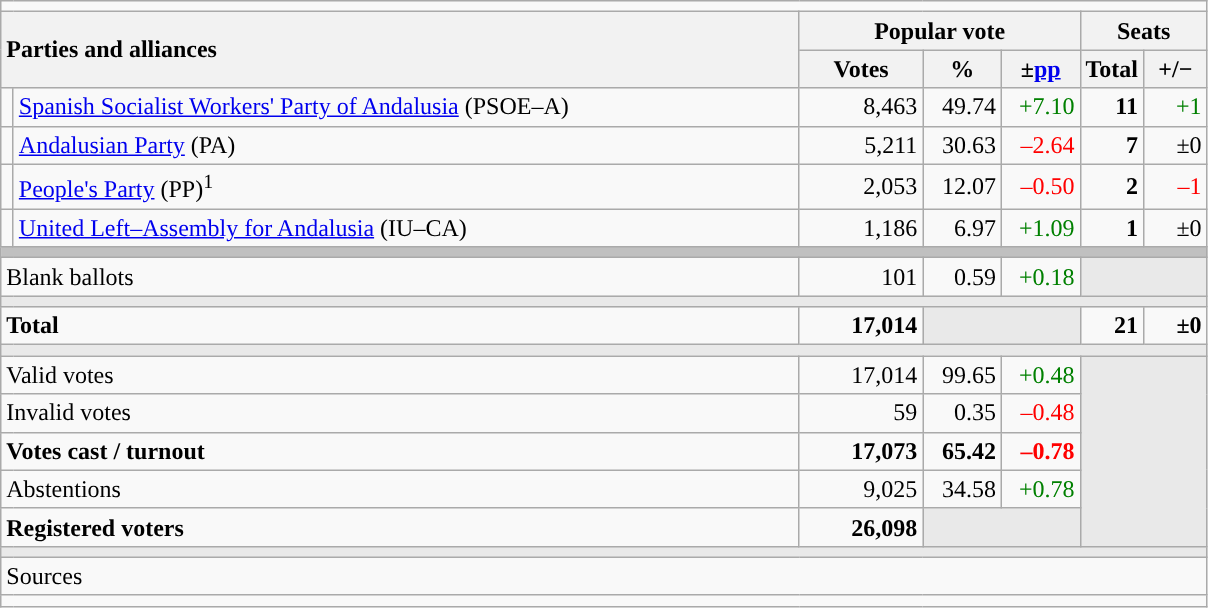<table class="wikitable" style="text-align:right;">
<tr>
<td colspan="7"></td>
</tr>
<tr>
<th style="text-align:left;" rowspan="2" colspan="2" width="525">Parties and alliances</th>
<th colspan="3">Popular vote</th>
<th colspan="2">Seats</th>
</tr>
<tr>
<th width="75">Votes</th>
<th width="45">%</th>
<th width="45">±<a href='#'>pp</a></th>
<th width="35">Total</th>
<th width="35">+/−</th>
</tr>
<tr>
<td width="1" style="color:inherit;background:"></td>
<td align="left"><a href='#'>Spanish Socialist Workers' Party of Andalusia</a> (PSOE–A)</td>
<td>8,463</td>
<td>49.74</td>
<td style="color:green;">+7.10</td>
<td><strong>11</strong></td>
<td style="color:green;">+1</td>
</tr>
<tr>
<td style="color:inherit;background:"></td>
<td align="left"><a href='#'>Andalusian Party</a> (PA)</td>
<td>5,211</td>
<td>30.63</td>
<td style="color:red;">–2.64</td>
<td><strong>7</strong></td>
<td>±0</td>
</tr>
<tr>
<td style="color:inherit;background:"></td>
<td align="left"><a href='#'>People's Party</a> (PP)<sup>1</sup></td>
<td>2,053</td>
<td>12.07</td>
<td style="color:red;">–0.50</td>
<td><strong>2</strong></td>
<td style="color:red;">–1</td>
</tr>
<tr>
<td style="color:inherit;background:"></td>
<td align="left"><a href='#'>United Left–Assembly for Andalusia</a> (IU–CA)</td>
<td>1,186</td>
<td>6.97</td>
<td style="color:green;">+1.09</td>
<td><strong>1</strong></td>
<td>±0</td>
</tr>
<tr>
<td colspan="7" bgcolor="#C0C0C0"></td>
</tr>
<tr>
<td align="left" colspan="2">Blank ballots</td>
<td>101</td>
<td>0.59</td>
<td style="color:green;">+0.18</td>
<td bgcolor="#E9E9E9" colspan="2"></td>
</tr>
<tr>
<td colspan="7" bgcolor="#E9E9E9"></td>
</tr>
<tr style="font-weight:bold;">
<td align="left" colspan="2">Total</td>
<td>17,014</td>
<td bgcolor="#E9E9E9" colspan="2"></td>
<td>21</td>
<td>±0</td>
</tr>
<tr>
<td colspan="7" bgcolor="#E9E9E9"></td>
</tr>
<tr>
<td align="left" colspan="2">Valid votes</td>
<td>17,014</td>
<td>99.65</td>
<td style="color:green;">+0.48</td>
<td bgcolor="#E9E9E9" colspan="2" rowspan="5"></td>
</tr>
<tr>
<td align="left" colspan="2">Invalid votes</td>
<td>59</td>
<td>0.35</td>
<td style="color:red;">–0.48</td>
</tr>
<tr style="font-weight:bold;">
<td align="left" colspan="2">Votes cast / turnout</td>
<td>17,073</td>
<td>65.42</td>
<td style="color:red;">–0.78</td>
</tr>
<tr>
<td align="left" colspan="2">Abstentions</td>
<td>9,025</td>
<td>34.58</td>
<td style="color:green;">+0.78</td>
</tr>
<tr style="font-weight:bold;">
<td align="left" colspan="2">Registered voters</td>
<td>26,098</td>
<td bgcolor="#E9E9E9" colspan="2"></td>
</tr>
<tr>
<td colspan="7" bgcolor="#E9E9E9"></td>
</tr>
<tr>
<td align="left" colspan="7">Sources</td>
</tr>
<tr>
<td colspan="7" style="text-align:left; max-width:790px;"></td>
</tr>
</table>
